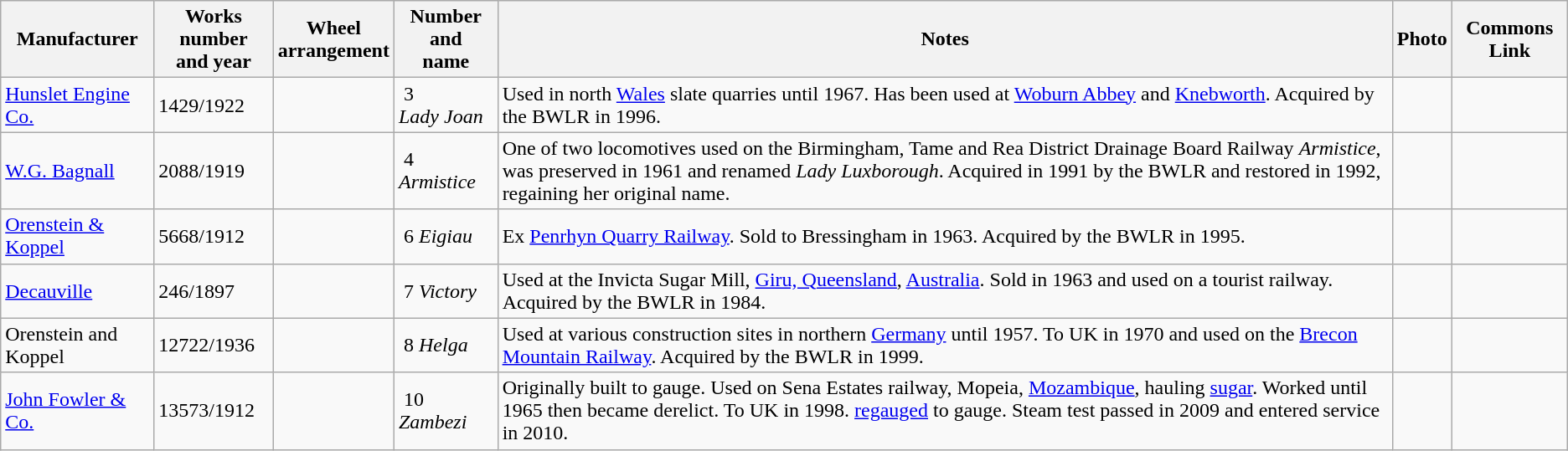<table class="wikitable">
<tr>
<th>Manufacturer</th>
<th>Works number<br>and year</th>
<th>Wheel<br>arrangement</th>
<th>Number and<br>name</th>
<th>Notes</th>
<th>Photo</th>
<th>Commons Link</th>
</tr>
<tr>
<td><a href='#'>Hunslet Engine Co.</a></td>
<td>1429/1922</td>
<td></td>
<td> 3 <em>Lady Joan</em></td>
<td>Used in north <a href='#'>Wales</a> slate quarries until 1967. Has been used at <a href='#'>Woburn Abbey</a> and <a href='#'>Knebworth</a>. Acquired by the BWLR in 1996.</td>
<td></td>
<td></td>
</tr>
<tr>
<td><a href='#'>W.G. Bagnall</a></td>
<td>2088/1919</td>
<td></td>
<td> 4 <em>Armistice</em></td>
<td>One of two locomotives used on the Birmingham, Tame and Rea District Drainage Board Railway <em>Armistice</em>, was preserved in 1961 and renamed <em>Lady Luxborough</em>. Acquired in 1991 by the BWLR and restored in 1992, regaining her original name.</td>
<td></td>
<td></td>
</tr>
<tr>
<td><a href='#'>Orenstein & Koppel</a></td>
<td>5668/1912</td>
<td></td>
<td> 6 <em>Eigiau</em></td>
<td>Ex <a href='#'>Penrhyn Quarry Railway</a>. Sold to Bressingham in 1963. Acquired by the BWLR in 1995.</td>
<td></td>
<td></td>
</tr>
<tr>
<td><a href='#'>Decauville</a></td>
<td>246/1897</td>
<td></td>
<td> 7 <em>Victory</em></td>
<td>Used at the Invicta Sugar Mill, <a href='#'>Giru, Queensland</a>, <a href='#'>Australia</a>. Sold in 1963 and used on a tourist railway. Acquired by the BWLR in 1984.</td>
<td></td>
<td></td>
</tr>
<tr>
<td>Orenstein and Koppel</td>
<td>12722/1936</td>
<td></td>
<td> 8 <em>Helga</em></td>
<td>Used at various construction sites in northern <a href='#'>Germany</a> until 1957. To UK in 1970 and used on the <a href='#'>Brecon Mountain Railway</a>. Acquired by the BWLR in 1999.</td>
<td></td>
<td></td>
</tr>
<tr>
<td><a href='#'>John Fowler & Co.</a></td>
<td>13573/1912</td>
<td></td>
<td> 10 <em>Zambezi</em></td>
<td>Originally built to  gauge. Used on Sena Estates railway, Mopeia, <a href='#'>Mozambique</a>, hauling <a href='#'>sugar</a>. Worked until 1965 then became derelict. To UK in 1998. <a href='#'>regauged</a> to  gauge. Steam test passed in 2009 and entered service in 2010.</td>
<td></td>
<td></td>
</tr>
</table>
